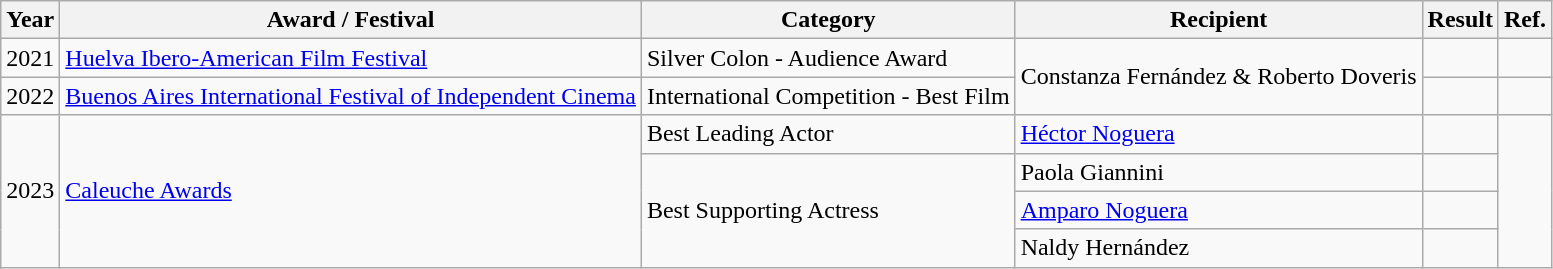<table class="wikitable">
<tr>
<th>Year</th>
<th>Award / Festival</th>
<th>Category</th>
<th>Recipient</th>
<th>Result</th>
<th>Ref.</th>
</tr>
<tr>
<td>2021</td>
<td><a href='#'>Huelva Ibero-American Film Festival</a></td>
<td>Silver Colon - Audience Award</td>
<td rowspan="2">Constanza Fernández & Roberto Doveris</td>
<td></td>
<td></td>
</tr>
<tr>
<td>2022</td>
<td><a href='#'>Buenos Aires International Festival of Independent Cinema</a></td>
<td>International Competition - Best Film</td>
<td></td>
<td></td>
</tr>
<tr>
<td rowspan="4">2023</td>
<td rowspan="4"><a href='#'>Caleuche Awards</a></td>
<td>Best Leading Actor</td>
<td><a href='#'>Héctor Noguera</a></td>
<td></td>
<td rowspan="4"></td>
</tr>
<tr>
<td rowspan="3">Best Supporting Actress</td>
<td>Paola Giannini</td>
<td></td>
</tr>
<tr>
<td><a href='#'>Amparo Noguera</a></td>
<td></td>
</tr>
<tr>
<td>Naldy Hernández</td>
<td></td>
</tr>
</table>
